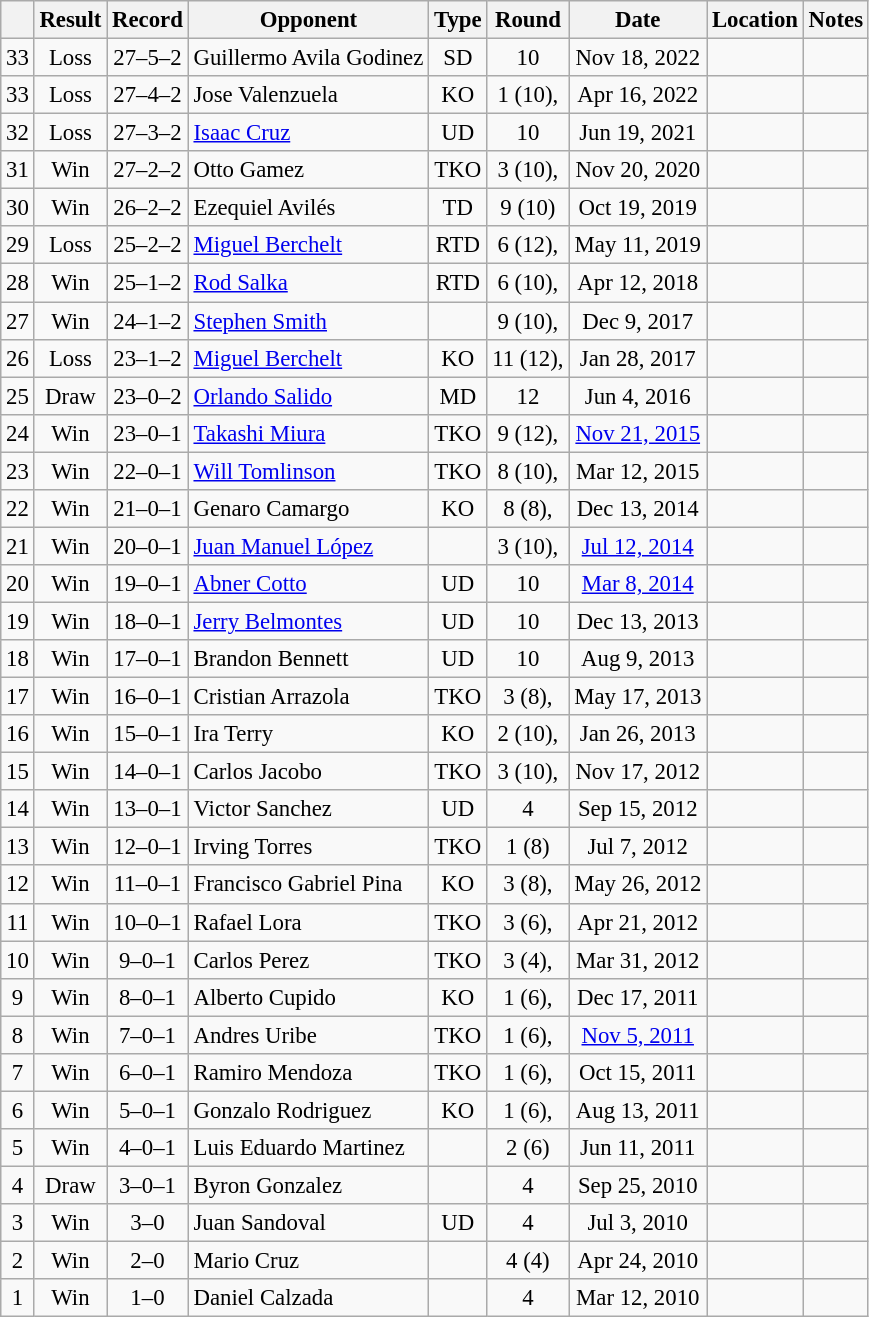<table class="wikitable" style="text-align:center; font-size:95%">
<tr>
<th></th>
<th>Result</th>
<th>Record</th>
<th>Opponent</th>
<th>Type</th>
<th>Round</th>
<th>Date</th>
<th>Location</th>
<th>Notes</th>
</tr>
<tr>
<td>33</td>
<td>Loss</td>
<td>27–5–2</td>
<td style="text-align:left;"> Guillermo Avila Godinez</td>
<td>SD</td>
<td>10</td>
<td>Nov 18, 2022</td>
<td style="text-align:left;"> </td>
<td></td>
</tr>
<tr>
<td>33</td>
<td>Loss</td>
<td>27–4–2</td>
<td style="text-align:left;"> Jose Valenzuela</td>
<td>KO</td>
<td>1 (10), </td>
<td>Apr 16, 2022</td>
<td style="text-align:left;"><br> </td>
<td></td>
</tr>
<tr>
<td>32</td>
<td>Loss</td>
<td>27–3–2</td>
<td style="text-align:left;"> <a href='#'>Isaac Cruz</a></td>
<td>UD</td>
<td>10</td>
<td>Jun 19, 2021</td>
<td style="text-align:left;"><br> </td>
<td></td>
</tr>
<tr>
<td>31</td>
<td>Win</td>
<td>27–2–2</td>
<td style="text-align:left;"> 	Otto Gamez</td>
<td>TKO</td>
<td>3 (10), </td>
<td>Nov 20, 2020</td>
<td style="text-align:left;"> </td>
<td></td>
</tr>
<tr>
<td>30</td>
<td>Win</td>
<td>26–2–2</td>
<td style="text-align:left;"> Ezequiel Avilés</td>
<td>TD</td>
<td>9 (10)</td>
<td>Oct 19, 2019</td>
<td style="text-align:left;"> </td>
<td></td>
</tr>
<tr>
<td>29</td>
<td>Loss</td>
<td>25–2–2</td>
<td style="text-align:left;"> <a href='#'>Miguel Berchelt</a></td>
<td>RTD</td>
<td>6 (12), </td>
<td>May 11, 2019</td>
<td style="text-align:left;"> </td>
<td style="text-align:left;"></td>
</tr>
<tr>
<td>28</td>
<td>Win</td>
<td>25–1–2</td>
<td style="text-align:left;"> <a href='#'>Rod Salka</a></td>
<td>RTD</td>
<td>6 (10), </td>
<td>Apr 12, 2018</td>
<td style="text-align:left;"> </td>
<td></td>
</tr>
<tr>
<td>27</td>
<td>Win</td>
<td>24–1–2</td>
<td style="text-align:left;"> <a href='#'>Stephen Smith</a></td>
<td></td>
<td>9 (10), </td>
<td>Dec 9, 2017</td>
<td style="text-align:left;"> </td>
<td></td>
</tr>
<tr>
<td>26</td>
<td>Loss</td>
<td>23–1–2</td>
<td style="text-align:left;"> <a href='#'>Miguel Berchelt</a></td>
<td>KO</td>
<td>11 (12), </td>
<td>Jan 28, 2017</td>
<td style="text-align:left;"> </td>
<td style="text-align:left;"></td>
</tr>
<tr>
<td>25</td>
<td>Draw</td>
<td>23–0–2</td>
<td style="text-align:left;"> <a href='#'>Orlando Salido</a></td>
<td>MD</td>
<td>12</td>
<td>Jun 4, 2016</td>
<td style="text-align:left;"> </td>
<td style="text-align:left;"></td>
</tr>
<tr>
<td>24</td>
<td>Win</td>
<td>23–0–1</td>
<td style="text-align:left;"> <a href='#'>Takashi Miura</a></td>
<td>TKO</td>
<td>9 (12), </td>
<td><a href='#'>Nov 21, 2015</a></td>
<td align=left></td>
<td style="text-align:left;"></td>
</tr>
<tr>
<td>23</td>
<td>Win</td>
<td>22–0–1</td>
<td style="text-align:left;"> <a href='#'>Will Tomlinson</a></td>
<td>TKO</td>
<td>8 (10), </td>
<td>Mar 12, 2015</td>
<td align=left></td>
<td style="text-align:left;"></td>
</tr>
<tr>
<td>22</td>
<td>Win</td>
<td>21–0–1</td>
<td style="text-align:left;"> Genaro Camargo</td>
<td>KO</td>
<td>8 (8), </td>
<td>Dec 13, 2014</td>
<td align=left></td>
<td style="text-align:left;"></td>
</tr>
<tr>
<td>21</td>
<td>Win</td>
<td>20–0–1</td>
<td style="text-align:left;"> <a href='#'>Juan Manuel López</a></td>
<td></td>
<td>3 (10), </td>
<td><a href='#'>Jul 12, 2014</a></td>
<td align=left></td>
<td style="text-align:left;"></td>
</tr>
<tr>
<td>20</td>
<td>Win</td>
<td>19–0–1</td>
<td style="text-align:left;"> <a href='#'>Abner Cotto</a></td>
<td>UD</td>
<td>10</td>
<td><a href='#'>Mar 8, 2014</a></td>
<td align=left></td>
<td></td>
</tr>
<tr>
<td>19</td>
<td>Win</td>
<td>18–0–1</td>
<td style="text-align:left;"> <a href='#'>Jerry Belmontes</a></td>
<td>UD</td>
<td>10</td>
<td>Dec 13, 2013</td>
<td align=left></td>
<td style="text-align:left;"></td>
</tr>
<tr>
<td>18</td>
<td>Win</td>
<td>17–0–1</td>
<td style="text-align:left;"> Brandon Bennett</td>
<td>UD</td>
<td>10</td>
<td>Aug 9, 2013</td>
<td align=left></td>
<td style="text-align:left;"></td>
</tr>
<tr>
<td>17</td>
<td>Win</td>
<td>16–0–1</td>
<td style="text-align:left;"> Cristian Arrazola</td>
<td>TKO</td>
<td>3 (8), </td>
<td>May 17, 2013</td>
<td align=left></td>
<td></td>
</tr>
<tr>
<td>16</td>
<td>Win</td>
<td>15–0–1</td>
<td style="text-align:left;"> Ira Terry</td>
<td>KO</td>
<td>2 (10), </td>
<td>Jan 26, 2013</td>
<td align=left></td>
<td></td>
</tr>
<tr>
<td>15</td>
<td>Win</td>
<td>14–0–1</td>
<td style="text-align:left;"> Carlos Jacobo</td>
<td>TKO</td>
<td>3 (10), </td>
<td>Nov 17, 2012</td>
<td align=left></td>
<td></td>
</tr>
<tr>
<td>14</td>
<td>Win</td>
<td>13–0–1</td>
<td style="text-align:left;"> Victor Sanchez</td>
<td>UD</td>
<td>4</td>
<td>Sep 15, 2012</td>
<td align=left></td>
<td></td>
</tr>
<tr>
<td>13</td>
<td>Win</td>
<td>12–0–1</td>
<td style="text-align:left;"> Irving Torres</td>
<td>TKO</td>
<td>1 (8)</td>
<td>Jul 7, 2012</td>
<td align=left></td>
<td></td>
</tr>
<tr>
<td>12</td>
<td>Win</td>
<td>11–0–1</td>
<td style="text-align:left;"> Francisco Gabriel Pina</td>
<td>KO</td>
<td>3 (8), </td>
<td>May 26, 2012</td>
<td align=left></td>
<td></td>
</tr>
<tr>
<td>11</td>
<td>Win</td>
<td>10–0–1</td>
<td style="text-align:left;"> Rafael Lora</td>
<td>TKO</td>
<td>3 (6), </td>
<td>Apr 21, 2012</td>
<td align=left></td>
<td></td>
</tr>
<tr>
<td>10</td>
<td>Win</td>
<td>9–0–1</td>
<td style="text-align:left;"> Carlos Perez</td>
<td>TKO</td>
<td>3 (4), </td>
<td>Mar 31, 2012</td>
<td align=left></td>
<td></td>
</tr>
<tr>
<td>9</td>
<td>Win</td>
<td>8–0–1</td>
<td style="text-align:left;"> Alberto Cupido</td>
<td>KO</td>
<td>1 (6), </td>
<td>Dec 17, 2011</td>
<td align=left></td>
<td></td>
</tr>
<tr>
<td>8</td>
<td>Win</td>
<td>7–0–1</td>
<td style="text-align:left;"> Andres Uribe</td>
<td>TKO</td>
<td>1 (6), </td>
<td><a href='#'>Nov 5, 2011</a></td>
<td align=left></td>
<td></td>
</tr>
<tr>
<td>7</td>
<td>Win</td>
<td>6–0–1</td>
<td style="text-align:left;"> Ramiro Mendoza</td>
<td>TKO</td>
<td>1 (6), </td>
<td>Oct 15, 2011</td>
<td align=left></td>
<td></td>
</tr>
<tr>
<td>6</td>
<td>Win</td>
<td>5–0–1</td>
<td style="text-align:left;"> Gonzalo Rodriguez</td>
<td>KO</td>
<td>1 (6), </td>
<td>Aug 13, 2011</td>
<td align=left></td>
<td></td>
</tr>
<tr>
<td>5</td>
<td>Win</td>
<td>4–0–1</td>
<td style="text-align:left;"> Luis Eduardo Martinez</td>
<td></td>
<td>2 (6)</td>
<td>Jun 11, 2011</td>
<td align=left></td>
<td></td>
</tr>
<tr>
<td>4</td>
<td>Draw</td>
<td>3–0–1</td>
<td style="text-align:left;"> Byron Gonzalez</td>
<td></td>
<td>4</td>
<td>Sep 25, 2010</td>
<td align=left></td>
<td></td>
</tr>
<tr>
<td>3</td>
<td>Win</td>
<td>3–0</td>
<td style="text-align:left;"> Juan Sandoval</td>
<td>UD</td>
<td>4</td>
<td>Jul 3, 2010</td>
<td align=left></td>
<td></td>
</tr>
<tr>
<td>2</td>
<td>Win</td>
<td>2–0</td>
<td style="text-align:left;"> Mario Cruz</td>
<td></td>
<td>4 (4)</td>
<td>Apr 24, 2010</td>
<td align=left></td>
<td></td>
</tr>
<tr>
<td>1</td>
<td>Win</td>
<td>1–0</td>
<td style="text-align:left;"> Daniel Calzada</td>
<td></td>
<td>4</td>
<td>Mar 12, 2010</td>
<td align=left></td>
<td style="text-align:left;"></td>
</tr>
</table>
